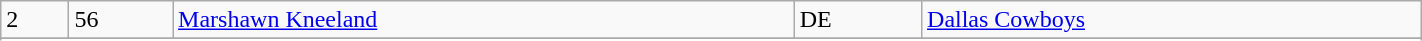<table class="wikitable" style="width:75%;">
<tr>
<td>2</td>
<td>56</td>
<td><a href='#'>Marshawn Kneeland</a></td>
<td>DE</td>
<td><a href='#'>Dallas Cowboys</a></td>
</tr>
<tr>
</tr>
<tr>
</tr>
</table>
